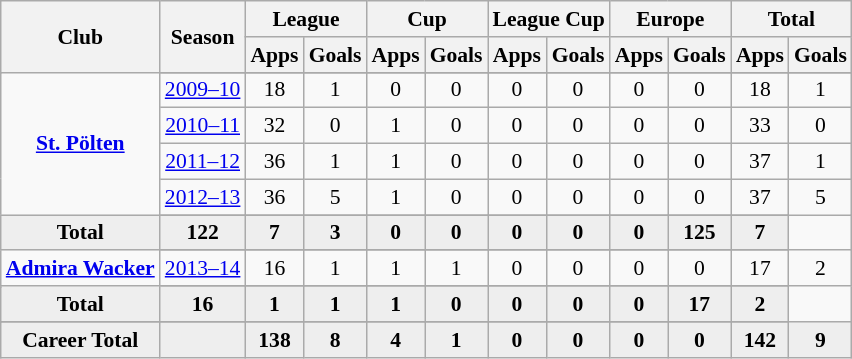<table class="wikitable" style="font-size:90%; text-align: center;">
<tr>
<th rowspan="2">Club</th>
<th rowspan="2">Season</th>
<th colspan="2">League</th>
<th colspan="2">Cup</th>
<th colspan="2">League Cup</th>
<th colspan="2">Europe</th>
<th colspan="2">Total</th>
</tr>
<tr>
<th>Apps</th>
<th>Goals</th>
<th>Apps</th>
<th>Goals</th>
<th>Apps</th>
<th>Goals</th>
<th>Apps</th>
<th>Goals</th>
<th>Apps</th>
<th>Goals</th>
</tr>
<tr ||-||-||-|->
<td rowspan="6" valign="center"><strong><a href='#'>St. Pölten</a></strong></td>
</tr>
<tr>
<td><a href='#'>2009–10</a></td>
<td>18</td>
<td>1</td>
<td>0</td>
<td>0</td>
<td>0</td>
<td>0</td>
<td>0</td>
<td>0</td>
<td>18</td>
<td>1</td>
</tr>
<tr>
<td><a href='#'>2010–11</a></td>
<td>32</td>
<td>0</td>
<td>1</td>
<td>0</td>
<td>0</td>
<td>0</td>
<td>0</td>
<td>0</td>
<td>33</td>
<td>0</td>
</tr>
<tr>
<td><a href='#'>2011–12</a></td>
<td>36</td>
<td>1</td>
<td>1</td>
<td>0</td>
<td>0</td>
<td>0</td>
<td>0</td>
<td>0</td>
<td>37</td>
<td>1</td>
</tr>
<tr>
<td><a href='#'>2012–13</a></td>
<td>36</td>
<td>5</td>
<td>1</td>
<td>0</td>
<td>0</td>
<td>0</td>
<td>0</td>
<td>0</td>
<td>37</td>
<td>5</td>
</tr>
<tr>
</tr>
<tr style="font-weight:bold; background-color:#eeeeee;">
<td>Total</td>
<td>122</td>
<td>7</td>
<td>3</td>
<td>0</td>
<td>0</td>
<td>0</td>
<td>0</td>
<td>0</td>
<td>125</td>
<td>7</td>
</tr>
<tr>
<td rowspan="3" valign="center"><strong><a href='#'>Admira Wacker</a></strong></td>
</tr>
<tr>
<td><a href='#'>2013–14</a></td>
<td>16</td>
<td>1</td>
<td>1</td>
<td>1</td>
<td>0</td>
<td>0</td>
<td>0</td>
<td>0</td>
<td>17</td>
<td>2</td>
</tr>
<tr>
</tr>
<tr style="font-weight:bold; background-color:#eeeeee;">
<td>Total</td>
<td>16</td>
<td>1</td>
<td>1</td>
<td>1</td>
<td>0</td>
<td>0</td>
<td>0</td>
<td>0</td>
<td>17</td>
<td>2</td>
</tr>
<tr>
</tr>
<tr style="font-weight:bold; background-color:#eeeeee;">
<td rowspan="2" valign="top"><strong>Career Total</strong></td>
<td></td>
<td><strong>138</strong></td>
<td><strong>8</strong></td>
<td><strong>4</strong></td>
<td><strong>1</strong></td>
<td><strong>0</strong></td>
<td><strong>0</strong></td>
<td><strong>0</strong></td>
<td><strong>0</strong></td>
<td><strong>142</strong></td>
<td><strong>9</strong></td>
</tr>
</table>
